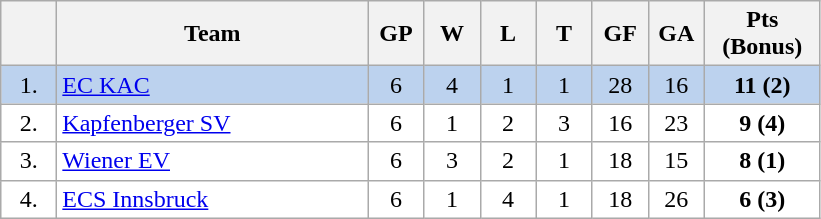<table class="wikitable">
<tr>
<th width="30"></th>
<th width="200">Team</th>
<th width="30">GP</th>
<th width="30">W</th>
<th width="30">L</th>
<th width="30">T</th>
<th width="30">GF</th>
<th width="30">GA</th>
<th width="70">Pts (Bonus)</th>
</tr>
<tr bgcolor="#BCD2EE" align="center">
<td>1.</td>
<td align="left"><a href='#'>EC KAC</a></td>
<td>6</td>
<td>4</td>
<td>1</td>
<td>1</td>
<td>28</td>
<td>16</td>
<td><strong>11 (2)</strong></td>
</tr>
<tr bgcolor="#FFFFFF" align="center">
<td>2.</td>
<td align="left"><a href='#'>Kapfenberger SV</a></td>
<td>6</td>
<td>1</td>
<td>2</td>
<td>3</td>
<td>16</td>
<td>23</td>
<td><strong>9 (4)</strong></td>
</tr>
<tr bgcolor="#FFFFFF" align="center">
<td>3.</td>
<td align="left"><a href='#'>Wiener EV</a></td>
<td>6</td>
<td>3</td>
<td>2</td>
<td>1</td>
<td>18</td>
<td>15</td>
<td><strong>8 (1)</strong></td>
</tr>
<tr bgcolor="#FFFFFF" align="center">
<td>4.</td>
<td align="left"><a href='#'>ECS Innsbruck</a></td>
<td>6</td>
<td>1</td>
<td>4</td>
<td>1</td>
<td>18</td>
<td>26</td>
<td><strong>6 (3)</strong></td>
</tr>
</table>
